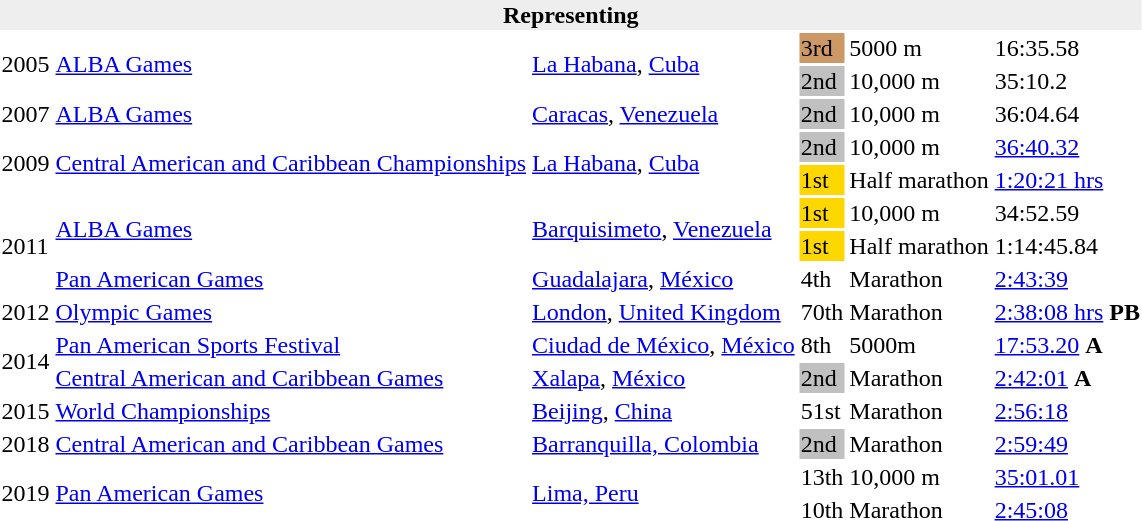<table>
<tr>
<th bgcolor="#eeeeee" colspan="6">Representing </th>
</tr>
<tr>
<td rowspan=2>2005</td>
<td rowspan=2><a href='#'>ALBA Games</a></td>
<td rowspan=2><a href='#'>La Habana</a>, <a href='#'>Cuba</a></td>
<td bgcolor=cc9966>3rd</td>
<td>5000 m</td>
<td>16:35.58</td>
</tr>
<tr>
<td bgcolor=silver>2nd</td>
<td>10,000 m</td>
<td>35:10.2</td>
</tr>
<tr>
<td>2007</td>
<td><a href='#'>ALBA Games</a></td>
<td><a href='#'>Caracas</a>, <a href='#'>Venezuela</a></td>
<td bgcolor=silver>2nd</td>
<td>10,000 m</td>
<td>36:04.64</td>
</tr>
<tr>
<td rowspan=2>2009</td>
<td rowspan=2><a href='#'>Central American and Caribbean Championships</a></td>
<td rowspan=2><a href='#'>La Habana</a>, <a href='#'>Cuba</a></td>
<td bgcolor=silver>2nd</td>
<td>10,000 m</td>
<td><a href='#'>36:40.32</a></td>
</tr>
<tr>
<td bgcolor=gold>1st</td>
<td>Half marathon</td>
<td><a href='#'>1:20:21 hrs</a></td>
</tr>
<tr>
<td rowspan=3>2011</td>
<td rowspan=2><a href='#'>ALBA Games</a></td>
<td rowspan=2><a href='#'>Barquisimeto</a>, <a href='#'>Venezuela</a></td>
<td bgcolor=gold>1st</td>
<td>10,000 m</td>
<td>34:52.59</td>
</tr>
<tr>
<td bgcolor=gold>1st</td>
<td>Half marathon</td>
<td>1:14:45.84</td>
</tr>
<tr>
<td><a href='#'>Pan American Games</a></td>
<td><a href='#'>Guadalajara</a>, <a href='#'>México</a></td>
<td>4th</td>
<td>Marathon</td>
<td><a href='#'>2:43:39</a></td>
</tr>
<tr>
<td>2012</td>
<td><a href='#'>Olympic Games</a></td>
<td><a href='#'>London</a>, <a href='#'>United Kingdom</a></td>
<td>70th</td>
<td>Marathon</td>
<td><a href='#'>2:38:08 hrs</a> <strong>PB</strong></td>
</tr>
<tr>
<td rowspan=2>2014</td>
<td><a href='#'>Pan American Sports Festival</a></td>
<td><a href='#'>Ciudad de México</a>, <a href='#'>México</a></td>
<td>8th</td>
<td>5000m</td>
<td><a href='#'>17:53.20</a> <strong>A</strong></td>
</tr>
<tr>
<td><a href='#'>Central American and Caribbean Games</a></td>
<td><a href='#'>Xalapa</a>, <a href='#'>México</a></td>
<td bgcolor=silver>2nd</td>
<td>Marathon</td>
<td><a href='#'>2:42:01</a> <strong>A</strong></td>
</tr>
<tr>
<td>2015</td>
<td><a href='#'>World Championships</a></td>
<td><a href='#'>Beijing</a>, <a href='#'>China</a></td>
<td>51st</td>
<td>Marathon</td>
<td><a href='#'>2:56:18</a></td>
</tr>
<tr>
<td>2018</td>
<td><a href='#'>Central American and Caribbean Games</a></td>
<td><a href='#'>Barranquilla, Colombia</a></td>
<td bgcolor=silver>2nd</td>
<td>Marathon</td>
<td><a href='#'>2:59:49</a></td>
</tr>
<tr>
<td rowspan=2>2019</td>
<td rowspan=2><a href='#'>Pan American Games</a></td>
<td rowspan=2><a href='#'>Lima, Peru</a></td>
<td>13th</td>
<td>10,000 m</td>
<td><a href='#'>35:01.01</a></td>
</tr>
<tr>
<td>10th</td>
<td>Marathon</td>
<td><a href='#'>2:45:08</a></td>
</tr>
</table>
